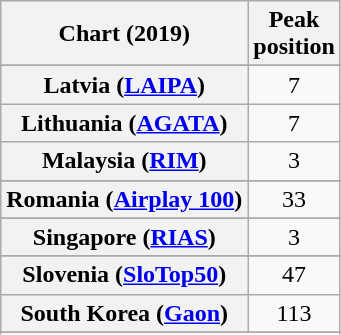<table class="wikitable sortable plainrowheaders" style="text-align:center">
<tr>
<th scope="col">Chart (2019)</th>
<th scope="col">Peak<br>position</th>
</tr>
<tr>
</tr>
<tr>
</tr>
<tr>
</tr>
<tr>
</tr>
<tr>
</tr>
<tr>
</tr>
<tr>
</tr>
<tr>
</tr>
<tr>
</tr>
<tr>
</tr>
<tr>
</tr>
<tr>
</tr>
<tr>
</tr>
<tr>
<th scope="row">Latvia (<a href='#'>LAIPA</a>)</th>
<td>7</td>
</tr>
<tr>
<th scope="row">Lithuania (<a href='#'>AGATA</a>)</th>
<td>7</td>
</tr>
<tr>
<th scope="row">Malaysia (<a href='#'>RIM</a>)</th>
<td>3</td>
</tr>
<tr>
</tr>
<tr>
</tr>
<tr>
</tr>
<tr>
<th scope="row">Romania (<a href='#'>Airplay 100</a>)</th>
<td>33</td>
</tr>
<tr>
</tr>
<tr>
<th scope="row">Singapore (<a href='#'>RIAS</a>)</th>
<td>3</td>
</tr>
<tr>
</tr>
<tr>
</tr>
<tr>
<th scope="row">Slovenia (<a href='#'>SloTop50</a>)</th>
<td>47</td>
</tr>
<tr>
<th scope="row">South Korea (<a href='#'>Gaon</a>)</th>
<td>113</td>
</tr>
<tr>
</tr>
<tr>
</tr>
<tr>
</tr>
<tr>
</tr>
<tr>
</tr>
<tr>
</tr>
<tr>
</tr>
<tr>
</tr>
</table>
